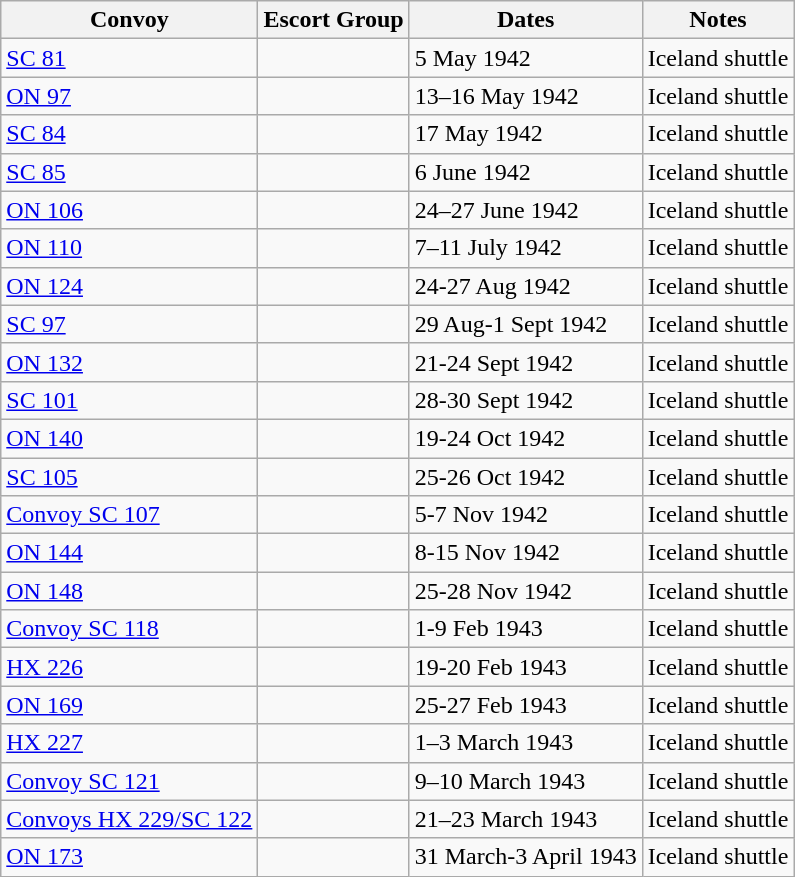<table class="wikitable">
<tr>
<th>Convoy</th>
<th>Escort Group</th>
<th>Dates</th>
<th>Notes</th>
</tr>
<tr>
<td><a href='#'>SC 81</a></td>
<td></td>
<td>5 May 1942</td>
<td>Iceland shuttle</td>
</tr>
<tr>
<td><a href='#'>ON 97</a></td>
<td></td>
<td>13–16 May 1942</td>
<td>Iceland shuttle</td>
</tr>
<tr>
<td><a href='#'>SC 84</a></td>
<td></td>
<td>17 May 1942</td>
<td>Iceland shuttle</td>
</tr>
<tr>
<td><a href='#'>SC 85</a></td>
<td></td>
<td>6 June 1942</td>
<td>Iceland shuttle</td>
</tr>
<tr>
<td><a href='#'>ON 106</a></td>
<td></td>
<td>24–27 June 1942</td>
<td>Iceland shuttle</td>
</tr>
<tr>
<td><a href='#'>ON 110</a></td>
<td></td>
<td>7–11 July 1942</td>
<td>Iceland shuttle</td>
</tr>
<tr>
<td><a href='#'>ON 124</a></td>
<td></td>
<td>24-27 Aug 1942</td>
<td>Iceland shuttle</td>
</tr>
<tr>
<td><a href='#'>SC 97</a></td>
<td></td>
<td>29 Aug-1 Sept 1942</td>
<td>Iceland shuttle</td>
</tr>
<tr>
<td><a href='#'>ON 132</a></td>
<td></td>
<td>21-24 Sept 1942</td>
<td>Iceland shuttle</td>
</tr>
<tr>
<td><a href='#'>SC 101</a></td>
<td></td>
<td>28-30 Sept 1942</td>
<td>Iceland shuttle</td>
</tr>
<tr>
<td><a href='#'>ON 140</a></td>
<td></td>
<td>19-24 Oct 1942</td>
<td>Iceland shuttle</td>
</tr>
<tr>
<td><a href='#'>SC 105</a></td>
<td></td>
<td>25-26 Oct 1942</td>
<td>Iceland shuttle</td>
</tr>
<tr>
<td><a href='#'>Convoy SC 107</a></td>
<td></td>
<td>5-7 Nov 1942</td>
<td>Iceland shuttle</td>
</tr>
<tr>
<td><a href='#'>ON 144</a></td>
<td></td>
<td>8-15 Nov 1942</td>
<td>Iceland shuttle</td>
</tr>
<tr>
<td><a href='#'>ON 148</a></td>
<td></td>
<td>25-28 Nov 1942</td>
<td>Iceland shuttle</td>
</tr>
<tr>
<td><a href='#'>Convoy SC 118</a></td>
<td></td>
<td>1-9 Feb 1943</td>
<td>Iceland shuttle</td>
</tr>
<tr>
<td><a href='#'>HX 226</a></td>
<td></td>
<td>19-20 Feb 1943</td>
<td>Iceland shuttle</td>
</tr>
<tr>
<td><a href='#'>ON 169</a></td>
<td></td>
<td>25-27 Feb 1943</td>
<td>Iceland shuttle</td>
</tr>
<tr>
<td><a href='#'>HX 227</a></td>
<td></td>
<td>1–3 March 1943</td>
<td>Iceland shuttle</td>
</tr>
<tr>
<td><a href='#'>Convoy SC 121</a></td>
<td></td>
<td>9–10 March 1943</td>
<td>Iceland shuttle</td>
</tr>
<tr>
<td><a href='#'>Convoys HX 229/SC 122</a></td>
<td></td>
<td>21–23 March 1943</td>
<td>Iceland shuttle</td>
</tr>
<tr>
<td><a href='#'>ON 173</a></td>
<td></td>
<td>31 March-3 April 1943</td>
<td>Iceland shuttle</td>
</tr>
</table>
